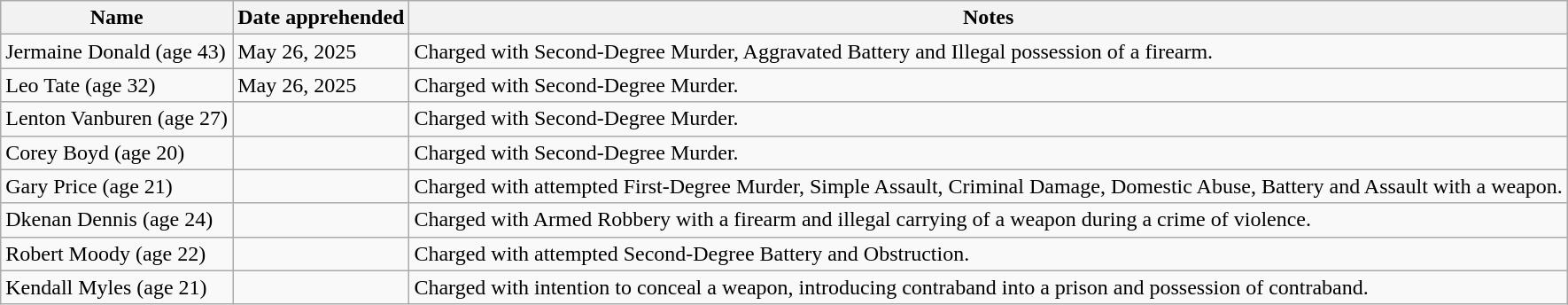<table class="wikitable sortable">
<tr>
<th>Name</th>
<th>Date apprehended</th>
<th>Notes</th>
</tr>
<tr>
<td>Jermaine Donald (age 43)</td>
<td>May 26, 2025</td>
<td>Charged with Second-Degree Murder, Aggravated Battery and Illegal possession of a firearm.</td>
</tr>
<tr>
<td>Leo Tate (age 32)</td>
<td>May 26, 2025</td>
<td>Charged with Second-Degree Murder.</td>
</tr>
<tr>
<td>Lenton Vanburen (age 27)</td>
<td></td>
<td>Charged with Second-Degree Murder.</td>
</tr>
<tr>
<td>Corey Boyd (age 20)</td>
<td></td>
<td>Charged with Second-Degree Murder.</td>
</tr>
<tr>
<td>Gary Price (age 21)</td>
<td></td>
<td>Charged with attempted First-Degree Murder, Simple Assault, Criminal Damage, Domestic Abuse, Battery and Assault with a weapon.</td>
</tr>
<tr>
<td>Dkenan Dennis (age 24)</td>
<td></td>
<td>Charged with Armed Robbery with a firearm and illegal carrying of a weapon during a crime of violence.</td>
</tr>
<tr>
<td>Robert Moody (age 22)</td>
<td></td>
<td>Charged with attempted Second-Degree Battery and Obstruction.</td>
</tr>
<tr>
<td>Kendall Myles (age 21)</td>
<td></td>
<td>Charged with intention to conceal a weapon, introducing contraband into a prison and possession of contraband.</td>
</tr>
</table>
